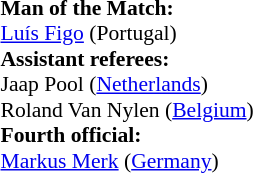<table style="width:100%; font-size:90%;">
<tr>
<td><br><strong>Man of the Match:</strong>
<br><a href='#'>Luís Figo</a> (Portugal)<br><strong>Assistant referees:</strong>
<br>Jaap Pool (<a href='#'>Netherlands</a>)
<br>Roland Van Nylen (<a href='#'>Belgium</a>)
<br><strong>Fourth official:</strong>
<br><a href='#'>Markus Merk</a> (<a href='#'>Germany</a>)</td>
</tr>
</table>
